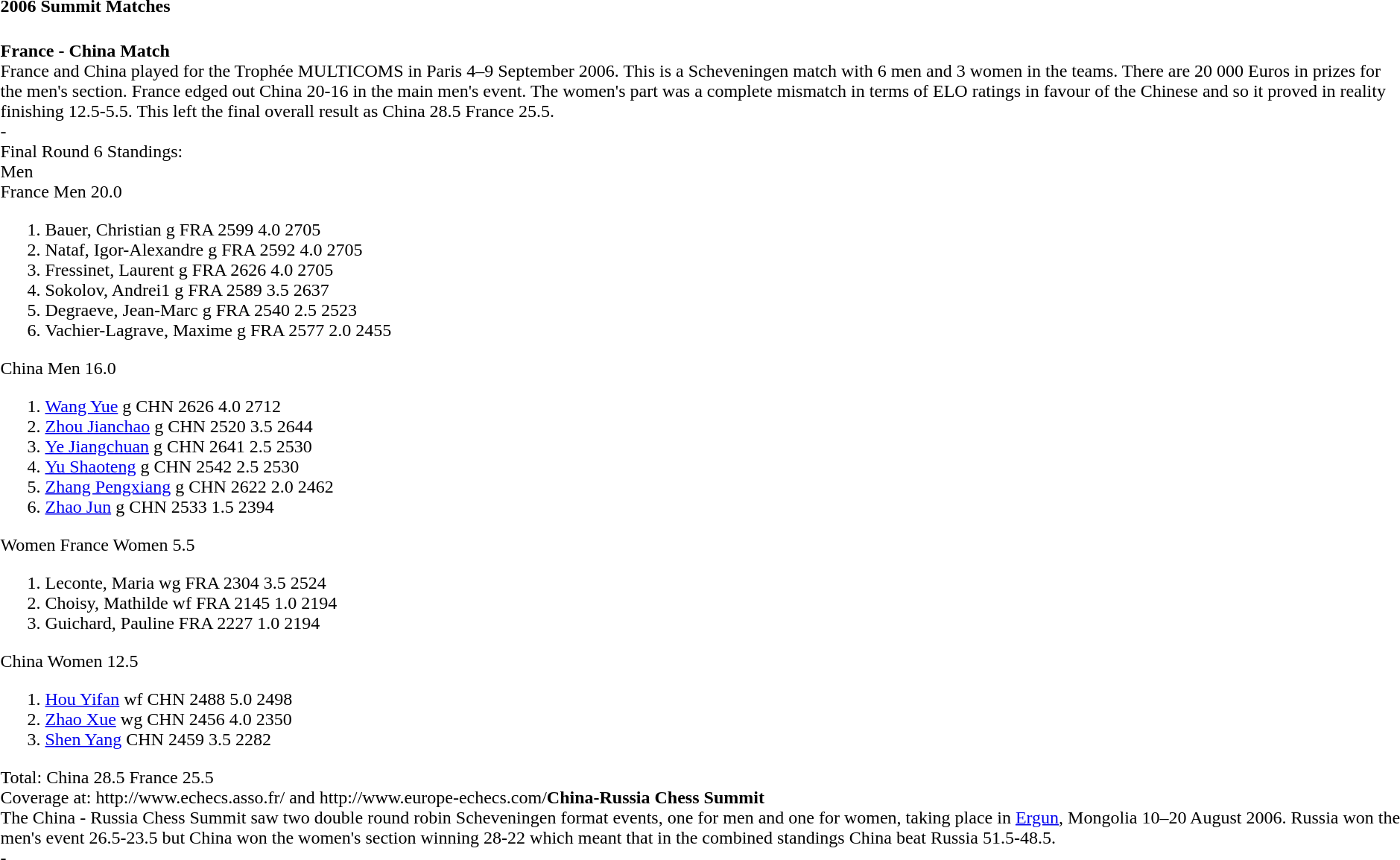<table class="toccolours collapsible collapsed" style="text-align: left; font-size:100%">
<tr>
<th>2006 Summit Matches</th>
</tr>
<tr>
<td><br><strong>France - China Match</strong><br>France and China played for the Trophée MULTICOMS in Paris 4–9 September 2006. This is a Scheveningen match with 6 men and 3 women in the teams. There are 20 000 Euros in prizes for the men's section. France edged out China 20-16 in the main men's event. The women's part was a complete mismatch in terms of ELO ratings in favour of the Chinese and so it proved in reality finishing 12.5-5.5. This left the final overall result as China 28.5 France 25.5.<br> - <br>Final Round 6 Standings:<br>Men<br>France Men 20.0<ol><li>Bauer, Christian g FRA 2599 4.0 2705</li><li>Nataf, Igor-Alexandre g FRA 2592 4.0 2705</li><li>Fressinet, Laurent g FRA 2626 4.0 2705</li><li>Sokolov, Andrei1 g FRA 2589 3.5 2637</li><li>Degraeve, Jean-Marc g FRA 2540 2.5 2523</li><li>Vachier-Lagrave, Maxime g FRA 2577 2.0 2455</li></ol>China Men 16.0<ol><li><a href='#'>Wang Yue</a> g CHN 2626 4.0 2712</li><li><a href='#'>Zhou Jianchao</a> g CHN 2520 3.5 2644</li><li><a href='#'>Ye Jiangchuan</a> g CHN 2641 2.5 2530</li><li><a href='#'>Yu Shaoteng</a> g CHN 2542 2.5 2530</li><li><a href='#'>Zhang Pengxiang</a> g CHN 2622 2.0 2462</li><li><a href='#'>Zhao Jun</a> g CHN 2533 1.5 2394</li></ol>Women
France Women 5.5<ol><li>Leconte, Maria wg FRA 2304 3.5 2524</li><li>Choisy, Mathilde wf FRA 2145 1.0 2194</li><li>Guichard, Pauline FRA 2227 1.0 2194</li></ol>China Women 12.5<ol><li><a href='#'>Hou Yifan</a> wf CHN 2488 5.0 2498</li><li><a href='#'>Zhao Xue</a> wg CHN 2456 4.0 2350</li><li><a href='#'>Shen Yang</a> CHN 2459 3.5 2282</li></ol>Total: China 28.5 France 25.5<br>Coverage at: http://www.echecs.asso.fr/ and http://www.europe-echecs.com/<strong>China-Russia Chess Summit</strong><br>The China - Russia Chess Summit saw two double round robin Scheveningen format events, one for men and one for women, taking place in <a href='#'>Ergun</a>, Mongolia 10–20 August 2006. Russia won the men's event 26.5-23.5 but China won the women's section winning 28-22 which meant that in the combined standings China beat Russia 51.5-48.5.<br> - </td>
</tr>
</table>
